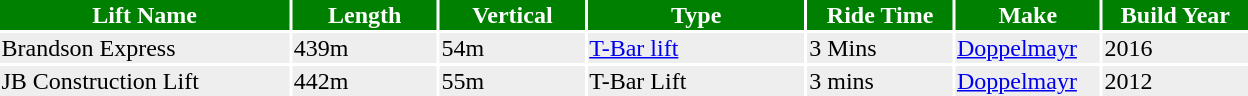<table ->
<tr>
<th width=20% style="background: green; color: white;">Lift Name</th>
<th width=10% style="background: green; color: white;">Length</th>
<th width=10% style="background: green; color: white;">Vertical</th>
<th width=15% style="background: green; color: white;">Type</th>
<th width=10% style="background: green; color: white;">Ride Time</th>
<th width=10% style="background: green; color: white;">Make</th>
<th width=10% style="background: green; color: white;">Build Year</th>
</tr>
<tr style="background: #eeeeee; color: black;">
<td>Brandson Express</td>
<td>439m</td>
<td>54m</td>
<td><a href='#'>T-Bar lift</a></td>
<td>3 Mins</td>
<td><a href='#'>Doppelmayr</a></td>
<td>2016</td>
</tr>
<tr style="background: #eeeeee; color: black;">
<td>JB Construction Lift</td>
<td>442m</td>
<td>55m</td>
<td>T-Bar Lift</td>
<td>3 mins</td>
<td><a href='#'>Doppelmayr</a></td>
<td>2012</td>
</tr>
</table>
